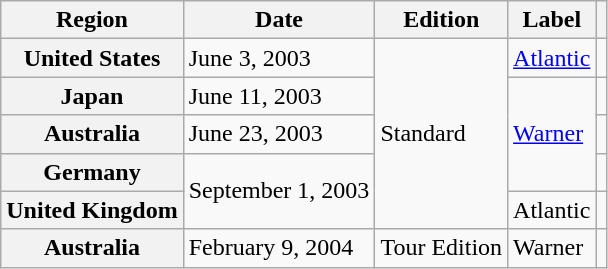<table class="wikitable plainrowheaders">
<tr>
<th scope="col">Region</th>
<th scope="col">Date</th>
<th scope="col">Edition</th>
<th scope="col">Label</th>
<th scope="col"></th>
</tr>
<tr>
<th scope="row">United States</th>
<td>June 3, 2003</td>
<td rowspan="5">Standard</td>
<td><a href='#'>Atlantic</a></td>
<td></td>
</tr>
<tr>
<th scope="row">Japan</th>
<td>June 11, 2003</td>
<td rowspan="3"><a href='#'>Warner</a></td>
<td></td>
</tr>
<tr>
<th scope="row">Australia</th>
<td>June 23, 2003</td>
<td></td>
</tr>
<tr>
<th scope="row">Germany</th>
<td rowspan="2">September 1, 2003</td>
<td></td>
</tr>
<tr>
<th scope="row">United Kingdom</th>
<td>Atlantic</td>
<td></td>
</tr>
<tr>
<th scope="row">Australia</th>
<td>February 9, 2004</td>
<td>Tour Edition</td>
<td>Warner</td>
<td></td>
</tr>
</table>
